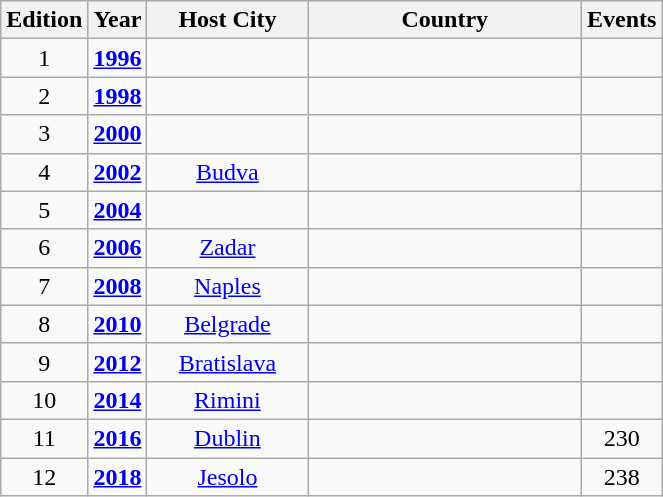<table class="wikitable" style="text-align:center">
<tr>
<th width=30>Edition</th>
<th width=30>Year</th>
<th width=100>Host City</th>
<th width=175>Country</th>
<th width=30>Events</th>
</tr>
<tr>
<td>1</td>
<td><strong><a href='#'>1996</a></strong></td>
<td></td>
<td></td>
<td></td>
</tr>
<tr>
<td>2</td>
<td><strong><a href='#'>1998</a></strong></td>
<td></td>
<td></td>
<td></td>
</tr>
<tr>
<td>3</td>
<td><strong><a href='#'>2000</a></strong></td>
<td></td>
<td></td>
<td></td>
</tr>
<tr>
<td>4</td>
<td><strong><a href='#'>2002</a></strong></td>
<td><a href='#'>Budva</a></td>
<td align="left"></td>
<td></td>
</tr>
<tr>
<td>5</td>
<td><strong><a href='#'>2004</a></strong></td>
<td></td>
<td></td>
<td></td>
</tr>
<tr>
<td>6</td>
<td><strong><a href='#'>2006</a></strong></td>
<td><a href='#'>Zadar</a></td>
<td align="left"></td>
<td></td>
</tr>
<tr>
<td>7</td>
<td><strong><a href='#'>2008</a></strong></td>
<td><a href='#'>Naples</a></td>
<td align="left"></td>
<td></td>
</tr>
<tr>
<td>8</td>
<td><strong><a href='#'>2010</a></strong></td>
<td><a href='#'>Belgrade</a></td>
<td align="left"></td>
<td></td>
</tr>
<tr>
<td>9</td>
<td><strong><a href='#'>2012</a></strong></td>
<td><a href='#'>Bratislava</a></td>
<td align="left"></td>
<td></td>
</tr>
<tr>
<td>10</td>
<td><strong><a href='#'>2014</a></strong></td>
<td><a href='#'>Rimini</a></td>
<td align="left"></td>
<td></td>
</tr>
<tr>
<td>11</td>
<td><strong><a href='#'>2016</a></strong></td>
<td><a href='#'>Dublin</a></td>
<td align="left"></td>
<td>230</td>
</tr>
<tr>
<td>12</td>
<td><strong><a href='#'>2018</a></strong></td>
<td><a href='#'>Jesolo</a></td>
<td align="left"></td>
<td>238</td>
</tr>
</table>
